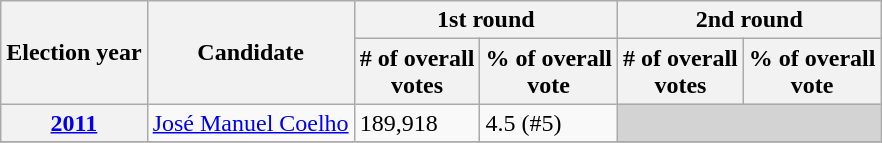<table class=wikitable>
<tr>
<th rowspan=2>Election year</th>
<th rowspan=2>Candidate</th>
<th colspan=2>1st round</th>
<th colspan=2>2nd round</th>
</tr>
<tr>
<th># of overall<br>votes</th>
<th>% of overall<br>vote</th>
<th># of overall<br>votes</th>
<th>% of overall<br>vote</th>
</tr>
<tr>
<th><a href='#'>2011</a></th>
<td><a href='#'>José Manuel Coelho</a></td>
<td>189,918</td>
<td>4.5 (#5)</td>
<td colspan=2 bgcolor=lightgrey></td>
</tr>
<tr>
</tr>
</table>
